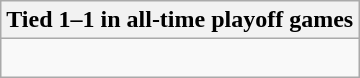<table class="wikitable collapsible collapsed">
<tr>
<th>Tied 1–1 in all-time playoff games</th>
</tr>
<tr>
<td><br>
</td>
</tr>
</table>
